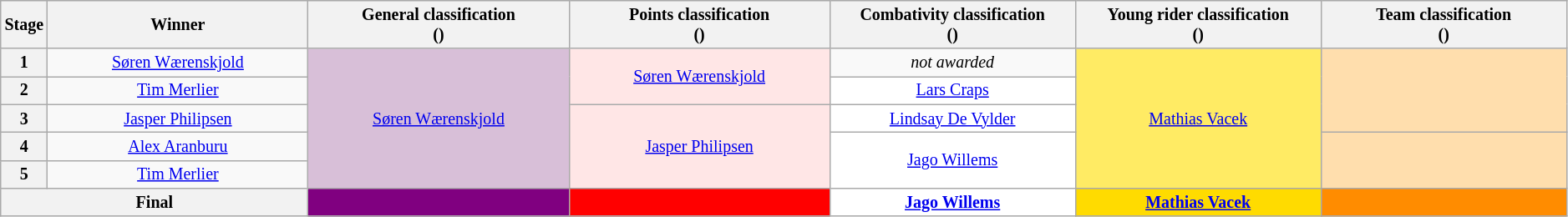<table class="wikitable" style="text-align: center; font-size:smaller;">
<tr style="background:#efefef;">
<th width="1%">Stage</th>
<th width="17%">Winner</th>
<th width="17%">General classification<br>()<br></th>
<th width="17%">Points classification<br>()<br></th>
<th width="16%">Combativity classification<br>()<br></th>
<th width="16%">Young rider classification<br>()<br></th>
<th width="16%">Team classification<br>()</th>
</tr>
<tr>
<th>1</th>
<td><a href='#'>Søren Wærenskjold</a></td>
<td style="background:#D8BFD8;" rowspan="5"><a href='#'>Søren Wærenskjold</a></td>
<td style="background:#FFE6E6;" rowspan="2"><a href='#'>Søren Wærenskjold</a></td>
<td><em>not awarded</em></td>
<td style="background:#FFEB64;" rowspan="5"><a href='#'>Mathias Vacek</a></td>
<td style="background:navajowhite;" rowspan="3"></td>
</tr>
<tr>
<th>2</th>
<td><a href='#'>Tim Merlier</a></td>
<td style="background:white;"><a href='#'>Lars Craps</a></td>
</tr>
<tr>
<th>3</th>
<td><a href='#'>Jasper Philipsen</a></td>
<td style="background:#FFE6E6;" rowspan="3"><a href='#'>Jasper Philipsen</a></td>
<td style="background:white;"><a href='#'>Lindsay De Vylder</a></td>
</tr>
<tr>
<th>4</th>
<td><a href='#'>Alex Aranburu</a></td>
<td style="background:white;" rowspan="2"><a href='#'>Jago Willems</a></td>
<td style="background:navajowhite;" rowspan="2"></td>
</tr>
<tr>
<th>5</th>
<td><a href='#'>Tim Merlier</a></td>
</tr>
<tr>
<th colspan="2">Final</th>
<th style="background:purple;"></th>
<th style="background:#f00;"></th>
<th style="background:white;"><a href='#'>Jago Willems</a></th>
<th style="background:#FFDB00;"><a href='#'>Mathias Vacek</a></th>
<th style="background:#FF8C00;"></th>
</tr>
</table>
